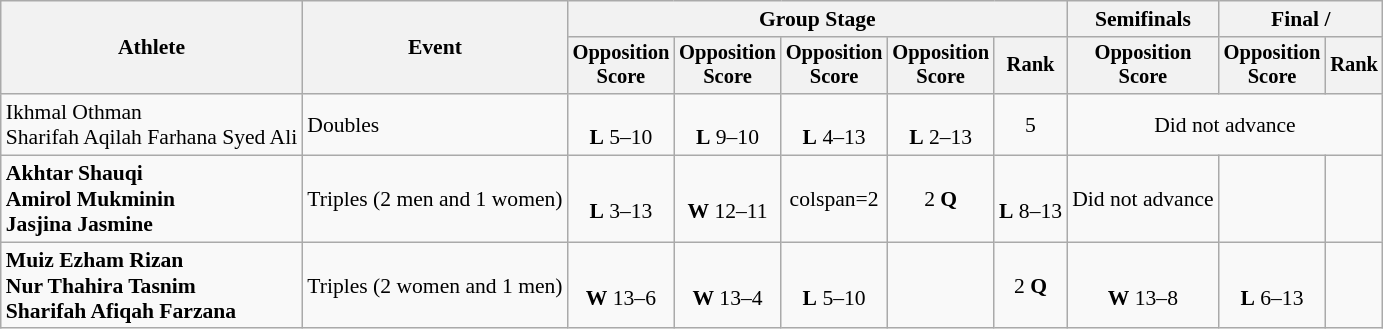<table class="wikitable" style="font-size:90%">
<tr>
<th rowspan="2">Athlete</th>
<th rowspan="2">Event</th>
<th colspan="5">Group Stage</th>
<th>Semifinals</th>
<th colspan="2">Final / </th>
</tr>
<tr style="font-size:95%">
<th>Opposition<br>Score</th>
<th>Opposition<br>Score</th>
<th>Opposition<br>Score</th>
<th>Opposition<br>Score</th>
<th>Rank</th>
<th>Opposition<br>Score</th>
<th>Opposition<br>Score</th>
<th>Rank</th>
</tr>
<tr align="center">
<td align="left">Ikhmal Othman<br>Sharifah Aqilah Farhana Syed Ali</td>
<td align="left">Doubles</td>
<td><br><strong>L</strong> 5–10</td>
<td><br><strong>L</strong> 9–10</td>
<td><br><strong>L</strong> 4–13</td>
<td><br><strong>L</strong> 2–13</td>
<td>5</td>
<td colspan="3">Did not advance</td>
</tr>
<tr align="center">
<td align="left"><strong>Akhtar Shauqi<br>Amirol Mukminin<br>Jasjina Jasmine</strong></td>
<td align="left">Triples (2 men and 1 women)</td>
<td><br><strong>L</strong> 3–13</td>
<td><br><strong>W</strong> 12–11</td>
<td>colspan=2 </td>
<td>2 <strong>Q</strong></td>
<td><br><strong>L</strong> 8–13</td>
<td>Did not advance</td>
<td></td>
</tr>
<tr align="center">
<td align="left"><strong>Muiz Ezham Rizan<br>Nur Thahira Tasnim<br>Sharifah Afiqah Farzana</strong></td>
<td align="left">Triples (2 women and 1 men)</td>
<td><br><strong>W</strong> 13–6</td>
<td><br><strong>W</strong> 13–4</td>
<td><br><strong>L</strong> 5–10</td>
<td></td>
<td>2 <strong>Q</strong></td>
<td><br><strong>W</strong> 13–8</td>
<td><br><strong>L</strong> 6–13</td>
<td></td>
</tr>
</table>
